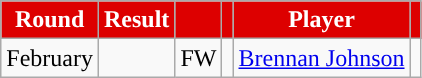<table class="wikitable" style="text-align:center">
<tr>
<th style="background:#DD0000; color:#FFFFFF;">Round</th>
<th style="background:#DD0000; color:#FFFFFF;">Result</th>
<th style="background:#DD0000; color:#FFFFFF;"></th>
<th style="background:#DD0000; color:#FFFFFF;"></th>
<th style="background:#DD0000;color:#FFFFFF;">Player</th>
<th style="background:#DD0000; color:#FFFFFF;"></th>
</tr>
<tr>
<td>February</td>
<td></td>
<td>FW</td>
<td></td>
<td><a href='#'>Brennan Johnson</a></td>
<td></td>
</tr>
</table>
